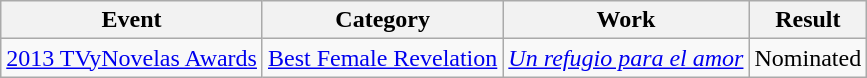<table class="wikitable">
<tr>
<th><strong>Event</strong></th>
<th><strong>Category</strong></th>
<th><strong>Work</strong></th>
<th><strong>Result</strong></th>
</tr>
<tr>
<td><a href='#'>2013 TVyNovelas Awards</a></td>
<td><a href='#'>Best Female Revelation</a></td>
<td><em><a href='#'>Un refugio para el amor</a></em></td>
<td>Nominated</td>
</tr>
</table>
